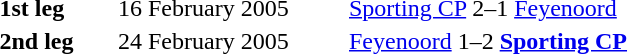<table>
<tr ---->
<td width="75"></td>
</tr>
<tr ---->
<td width="75"></td>
<td width="150"></td>
<td width="200"></td>
</tr>
<tr ---->
<td><strong>1st leg</strong></td>
<td>16 February 2005</td>
<td><a href='#'>Sporting CP</a> 2–1 <a href='#'>Feyenoord</a></td>
</tr>
<tr ---->
<td><strong>2nd leg</strong></td>
<td>24 February 2005</td>
<td><a href='#'>Feyenoord</a> 1–2 <strong><a href='#'>Sporting CP</a></strong></td>
</tr>
</table>
